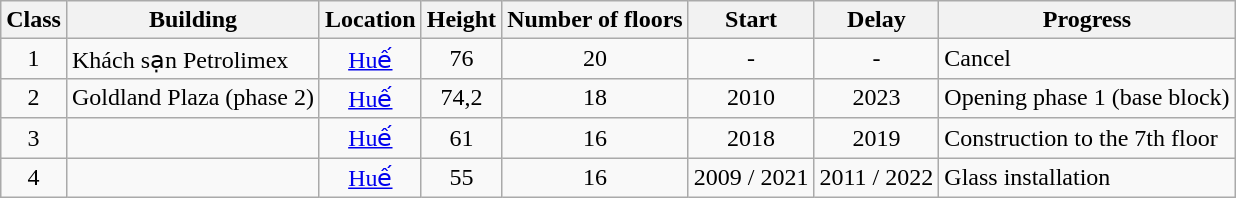<table class="wikitable sortable" style="text-align:center">
<tr>
<th>Class</th>
<th>Building</th>
<th>Location</th>
<th>Height</th>
<th>Number of floors</th>
<th>Start</th>
<th>Delay</th>
<th>Progress</th>
</tr>
<tr>
<td>1</td>
<td align="left">Khách sạn Petrolimex</td>
<td><a href='#'>Huế</a></td>
<td>76</td>
<td>20</td>
<td>-</td>
<td>-</td>
<td align="left">Cancel</td>
</tr>
<tr>
<td>2</td>
<td align="left">Goldland Plaza (phase 2)</td>
<td><a href='#'>Huế</a></td>
<td>74,2</td>
<td>18</td>
<td>2010</td>
<td>2023</td>
<td align="left">Opening phase 1 (base block)</td>
</tr>
<tr>
<td>3</td>
<td align="left"></td>
<td><a href='#'>Huế</a></td>
<td>61</td>
<td>16</td>
<td>2018</td>
<td>2019</td>
<td align="left">Construction to the 7th floor</td>
</tr>
<tr>
<td>4</td>
<td align="left"></td>
<td><a href='#'>Huế</a></td>
<td>55</td>
<td>16</td>
<td>2009 / 2021</td>
<td>2011 / 2022</td>
<td align="left">Glass installation</td>
</tr>
</table>
